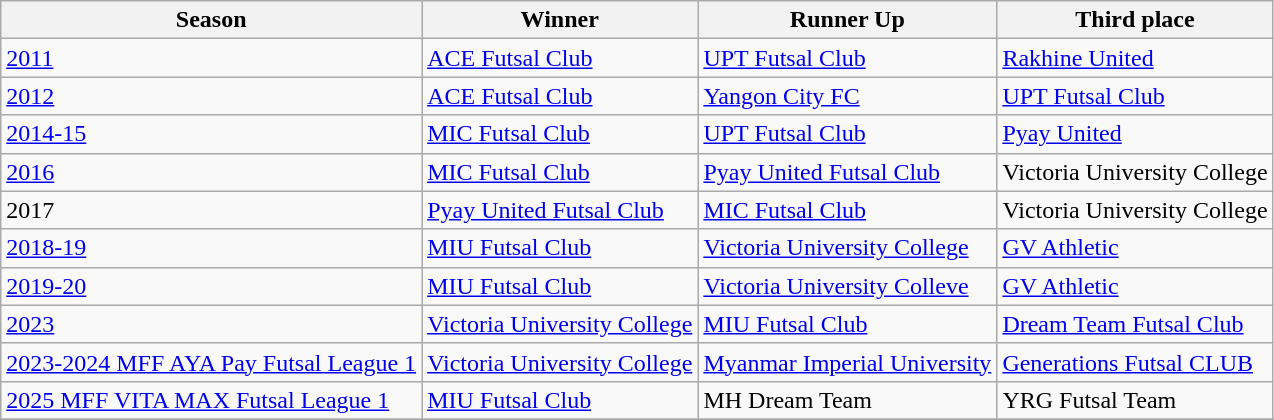<table class="wikitable">
<tr>
<th>Season</th>
<th>Winner</th>
<th>Runner Up</th>
<th>Third place</th>
</tr>
<tr>
<td><a href='#'>2011</a></td>
<td><a href='#'>ACE Futsal Club</a></td>
<td><a href='#'>UPT Futsal Club</a></td>
<td><a href='#'>Rakhine United</a></td>
</tr>
<tr>
<td><a href='#'>2012</a></td>
<td><a href='#'>ACE Futsal Club</a></td>
<td><a href='#'>Yangon City FC</a></td>
<td><a href='#'>UPT Futsal Club</a></td>
</tr>
<tr>
<td><a href='#'>2014-15</a></td>
<td><a href='#'>MIC Futsal Club</a></td>
<td><a href='#'>UPT Futsal Club</a></td>
<td><a href='#'>Pyay United</a></td>
</tr>
<tr>
<td><a href='#'>2016</a></td>
<td><a href='#'>MIC Futsal Club</a></td>
<td><a href='#'>Pyay United Futsal Club</a></td>
<td>Victoria University College</td>
</tr>
<tr>
<td>2017</td>
<td><a href='#'>Pyay United Futsal Club</a></td>
<td><a href='#'>MIC Futsal Club</a></td>
<td>Victoria University College</td>
</tr>
<tr>
<td><a href='#'>2018-19</a></td>
<td><a href='#'>MIU Futsal Club</a></td>
<td><a href='#'>Victoria University College</a></td>
<td><a href='#'>GV Athletic</a></td>
</tr>
<tr>
<td><a href='#'>2019-20</a></td>
<td><a href='#'>MIU Futsal Club</a></td>
<td><a href='#'>Victoria University Colleve</a></td>
<td><a href='#'>GV Athletic</a></td>
</tr>
<tr>
<td><a href='#'>2023</a></td>
<td><a href='#'>Victoria University College</a></td>
<td><a href='#'>MIU Futsal Club</a></td>
<td><a href='#'>Dream Team Futsal Club</a></td>
</tr>
<tr>
<td><a href='#'>2023-2024 MFF AYA Pay Futsal League 1</a></td>
<td><a href='#'>Victoria University College</a></td>
<td><a href='#'>Myanmar Imperial University</a></td>
<td><a href='#'>Generations Futsal CLUB</a></td>
</tr>
<tr>
<td><a href='#'>2025 MFF VITA MAX Futsal League 1</a></td>
<td><a href='#'>MIU Futsal Club</a></td>
<td>MH Dream Team</td>
<td>YRG Futsal Team</td>
</tr>
<tr>
</tr>
</table>
